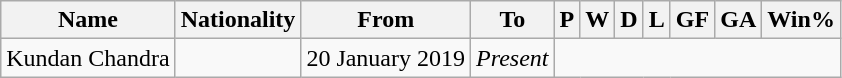<table class="wikitable plainrowheaders sortable" style="text-align:center">
<tr>
<th>Name</th>
<th>Nationality</th>
<th>From</th>
<th class="unsortable">To</th>
<th>P</th>
<th>W</th>
<th>D</th>
<th>L</th>
<th>GF</th>
<th>GA</th>
<th>Win%</th>
</tr>
<tr>
<td scope=row style=text-align:left>Kundan Chandra</td>
<td align=left></td>
<td align=left>20 January 2019</td>
<td align=left><em>Present</em><br></td>
</tr>
</table>
